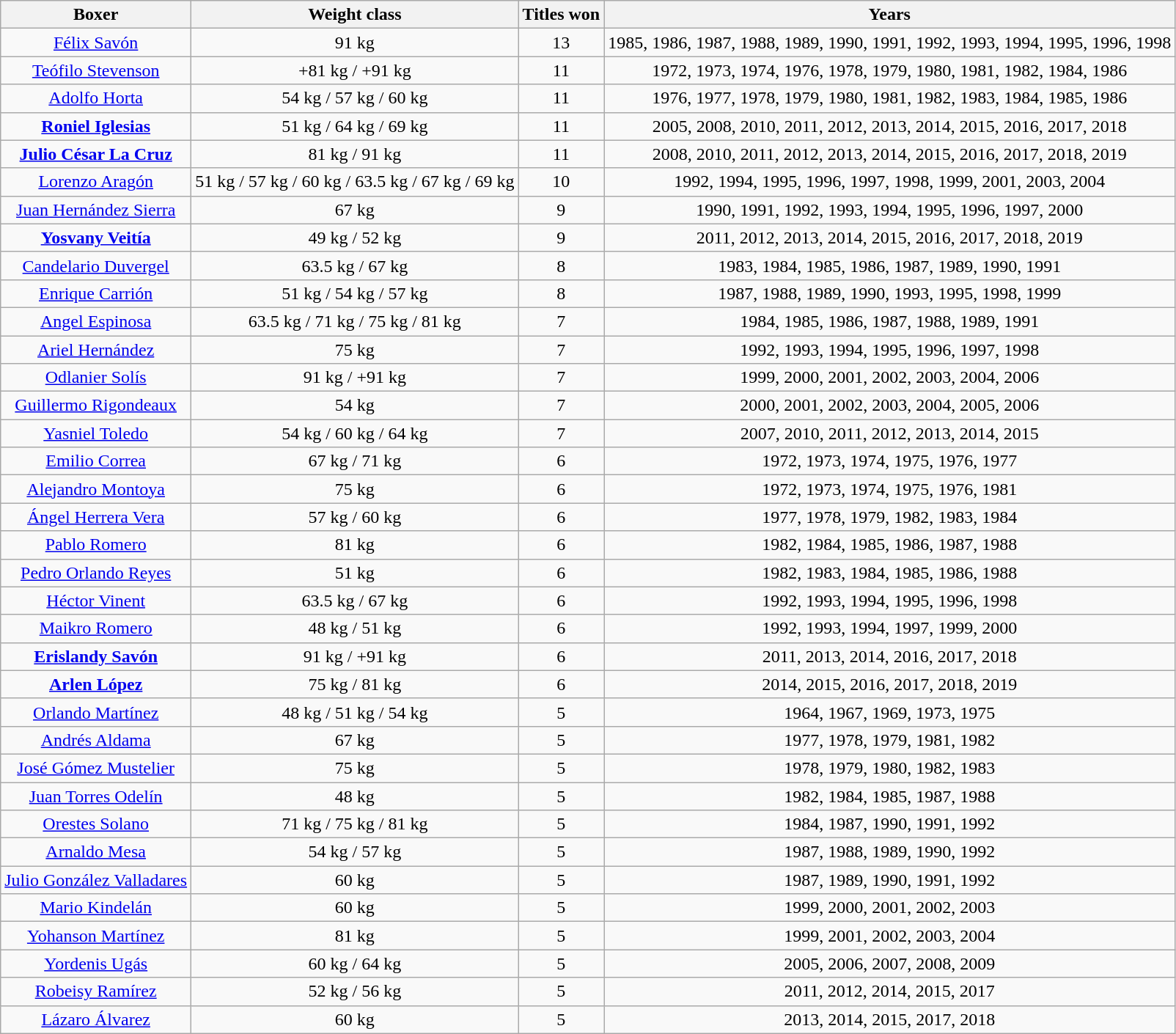<table class="wikitable sortable" style="text-align: center;">
<tr>
<th>Boxer</th>
<th>Weight class</th>
<th>Titles won</th>
<th>Years</th>
</tr>
<tr>
<td><a href='#'>Félix Savón</a></td>
<td>91 kg</td>
<td>13</td>
<td>1985, 1986, 1987, 1988, 1989, 1990, 1991, 1992, 1993, 1994, 1995, 1996, 1998</td>
</tr>
<tr>
<td><a href='#'>Teófilo Stevenson</a></td>
<td>+81 kg / +91 kg</td>
<td>11</td>
<td>1972, 1973, 1974, 1976, 1978, 1979, 1980, 1981, 1982, 1984, 1986</td>
</tr>
<tr>
<td><a href='#'>Adolfo Horta</a></td>
<td>54 kg / 57 kg / 60 kg</td>
<td>11</td>
<td>1976, 1977, 1978, 1979, 1980, 1981, 1982, 1983, 1984, 1985, 1986</td>
</tr>
<tr>
<td><strong><a href='#'>Roniel Iglesias</a></strong></td>
<td>51 kg / 64 kg / 69 kg</td>
<td>11</td>
<td>2005, 2008, 2010, 2011, 2012, 2013, 2014, 2015, 2016, 2017, 2018</td>
</tr>
<tr>
<td><strong><a href='#'>Julio César La Cruz</a></strong></td>
<td>81 kg / 91 kg</td>
<td>11</td>
<td>2008, 2010, 2011, 2012, 2013, 2014, 2015, 2016, 2017, 2018, 2019</td>
</tr>
<tr>
<td><a href='#'>Lorenzo Aragón</a></td>
<td>51 kg / 57 kg / 60 kg / 63.5 kg / 67 kg / 69 kg</td>
<td>10</td>
<td>1992, 1994, 1995, 1996, 1997, 1998, 1999, 2001, 2003, 2004</td>
</tr>
<tr>
<td><a href='#'>Juan Hernández Sierra</a></td>
<td>67 kg</td>
<td>9</td>
<td>1990, 1991, 1992, 1993, 1994, 1995, 1996, 1997, 2000</td>
</tr>
<tr>
<td><strong><a href='#'>Yosvany Veitía</a></strong></td>
<td>49 kg / 52 kg</td>
<td>9</td>
<td>2011, 2012, 2013, 2014, 2015, 2016, 2017, 2018, 2019</td>
</tr>
<tr>
<td><a href='#'>Candelario Duvergel</a></td>
<td>63.5 kg / 67 kg</td>
<td>8</td>
<td>1983, 1984, 1985, 1986, 1987, 1989, 1990, 1991</td>
</tr>
<tr>
<td><a href='#'>Enrique Carrión</a></td>
<td>51 kg / 54 kg / 57 kg</td>
<td>8</td>
<td>1987, 1988, 1989, 1990, 1993, 1995, 1998, 1999</td>
</tr>
<tr>
<td><a href='#'>Angel Espinosa</a></td>
<td>63.5 kg / 71 kg / 75 kg / 81 kg</td>
<td>7</td>
<td>1984, 1985, 1986, 1987, 1988, 1989, 1991</td>
</tr>
<tr>
<td><a href='#'>Ariel Hernández</a></td>
<td>75 kg</td>
<td>7</td>
<td>1992, 1993, 1994, 1995, 1996, 1997, 1998</td>
</tr>
<tr>
<td><a href='#'>Odlanier Solís</a></td>
<td>91 kg / +91 kg</td>
<td>7</td>
<td>1999, 2000, 2001, 2002, 2003, 2004, 2006</td>
</tr>
<tr>
<td><a href='#'>Guillermo Rigondeaux</a></td>
<td>54 kg</td>
<td>7</td>
<td>2000, 2001, 2002, 2003, 2004, 2005, 2006</td>
</tr>
<tr>
<td><a href='#'>Yasniel Toledo</a></td>
<td>54 kg / 60 kg / 64 kg</td>
<td>7</td>
<td>2007, 2010, 2011, 2012, 2013, 2014, 2015</td>
</tr>
<tr>
<td><a href='#'>Emilio Correa</a></td>
<td>67 kg / 71 kg</td>
<td>6</td>
<td>1972, 1973, 1974, 1975, 1976, 1977</td>
</tr>
<tr>
<td><a href='#'>Alejandro Montoya</a></td>
<td>75 kg</td>
<td>6</td>
<td>1972, 1973, 1974, 1975, 1976, 1981</td>
</tr>
<tr>
<td><a href='#'>Ángel Herrera Vera</a></td>
<td>57 kg / 60 kg</td>
<td>6</td>
<td>1977, 1978, 1979, 1982, 1983, 1984</td>
</tr>
<tr>
<td><a href='#'>Pablo Romero</a></td>
<td>81 kg</td>
<td>6</td>
<td>1982, 1984, 1985, 1986, 1987, 1988</td>
</tr>
<tr>
<td><a href='#'>Pedro Orlando Reyes</a></td>
<td>51 kg</td>
<td>6</td>
<td>1982, 1983, 1984, 1985, 1986, 1988</td>
</tr>
<tr>
<td><a href='#'>Héctor Vinent</a></td>
<td>63.5 kg / 67 kg</td>
<td>6</td>
<td>1992, 1993, 1994, 1995, 1996, 1998</td>
</tr>
<tr>
<td><a href='#'>Maikro Romero</a></td>
<td>48 kg / 51 kg</td>
<td>6</td>
<td>1992, 1993, 1994, 1997, 1999, 2000</td>
</tr>
<tr>
<td><strong><a href='#'>Erislandy Savón</a></strong></td>
<td>91 kg / +91 kg</td>
<td>6</td>
<td>2011, 2013, 2014, 2016, 2017, 2018</td>
</tr>
<tr>
<td><strong><a href='#'>Arlen López</a></strong></td>
<td>75 kg / 81 kg</td>
<td>6</td>
<td>2014, 2015, 2016, 2017, 2018, 2019</td>
</tr>
<tr>
<td><a href='#'>Orlando Martínez</a></td>
<td>48 kg / 51 kg / 54 kg</td>
<td>5</td>
<td>1964, 1967, 1969, 1973, 1975</td>
</tr>
<tr>
<td><a href='#'>Andrés Aldama</a></td>
<td>67 kg</td>
<td>5</td>
<td>1977, 1978, 1979, 1981, 1982</td>
</tr>
<tr>
<td><a href='#'>José Gómez Mustelier</a></td>
<td>75 kg</td>
<td>5</td>
<td>1978, 1979, 1980, 1982, 1983</td>
</tr>
<tr>
<td><a href='#'>Juan Torres Odelín</a></td>
<td>48 kg</td>
<td>5</td>
<td>1982, 1984, 1985, 1987, 1988</td>
</tr>
<tr>
<td><a href='#'>Orestes Solano</a></td>
<td>71 kg / 75 kg / 81 kg</td>
<td>5</td>
<td>1984, 1987, 1990, 1991, 1992</td>
</tr>
<tr>
<td><a href='#'>Arnaldo Mesa</a></td>
<td>54 kg / 57 kg</td>
<td>5</td>
<td>1987, 1988, 1989, 1990, 1992</td>
</tr>
<tr>
<td><a href='#'>Julio González Valladares</a></td>
<td>60 kg</td>
<td>5</td>
<td>1987, 1989, 1990, 1991, 1992</td>
</tr>
<tr>
<td><a href='#'>Mario Kindelán</a></td>
<td>60 kg</td>
<td>5</td>
<td>1999, 2000, 2001, 2002, 2003</td>
</tr>
<tr>
<td><a href='#'>Yohanson Martínez</a></td>
<td>81 kg</td>
<td>5</td>
<td>1999, 2001, 2002, 2003, 2004</td>
</tr>
<tr>
<td><a href='#'>Yordenis Ugás</a></td>
<td>60 kg / 64 kg</td>
<td>5</td>
<td>2005, 2006, 2007, 2008, 2009</td>
</tr>
<tr>
<td><a href='#'>Robeisy Ramírez</a></td>
<td>52 kg / 56 kg</td>
<td>5</td>
<td>2011, 2012, 2014, 2015, 2017</td>
</tr>
<tr>
<td><a href='#'>Lázaro Álvarez</a></td>
<td>60 kg</td>
<td>5</td>
<td>2013, 2014, 2015, 2017, 2018</td>
</tr>
</table>
